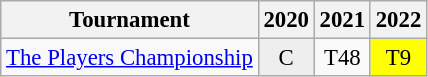<table class="wikitable" style="font-size:95%;text-align:center;">
<tr>
<th>Tournament</th>
<th>2020</th>
<th>2021</th>
<th>2022</th>
</tr>
<tr>
<td align=left><a href='#'>The Players Championship</a></td>
<td style="background:#eeeeee;">C</td>
<td>T48</td>
<td style="background:yellow;">T9</td>
</tr>
</table>
